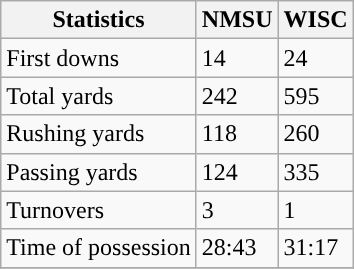<table class="wikitable" style="float: left;">
<tr>
<th>Statistics</th>
<th>NMSU</th>
<th>WISC</th>
</tr>
<tr>
<td>First downs</td>
<td>14</td>
<td>24</td>
</tr>
<tr>
<td>Total yards</td>
<td>242</td>
<td>595</td>
</tr>
<tr>
<td>Rushing yards</td>
<td>118</td>
<td>260</td>
</tr>
<tr>
<td>Passing yards</td>
<td>124</td>
<td>335</td>
</tr>
<tr>
<td>Turnovers</td>
<td>3</td>
<td>1</td>
</tr>
<tr>
<td>Time of possession</td>
<td>28:43</td>
<td>31:17</td>
</tr>
<tr>
</tr>
</table>
